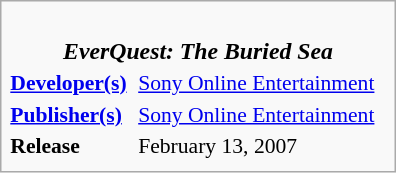<table class="infobox" style="float:right; width:264px; font-size:90%;">
<tr>
<td colspan=2 style="font-size:110%; text-align:center;"><br><strong><em>EverQuest: The Buried Sea</em></strong><br></td>
</tr>
<tr>
<td><strong><a href='#'>Developer(s)</a></strong></td>
<td><a href='#'>Sony Online Entertainment</a></td>
</tr>
<tr>
<td><strong><a href='#'>Publisher(s)</a></strong></td>
<td><a href='#'>Sony Online Entertainment</a></td>
</tr>
<tr>
<td><strong>Release</strong></td>
<td>February 13, 2007</td>
</tr>
<tr>
</tr>
</table>
